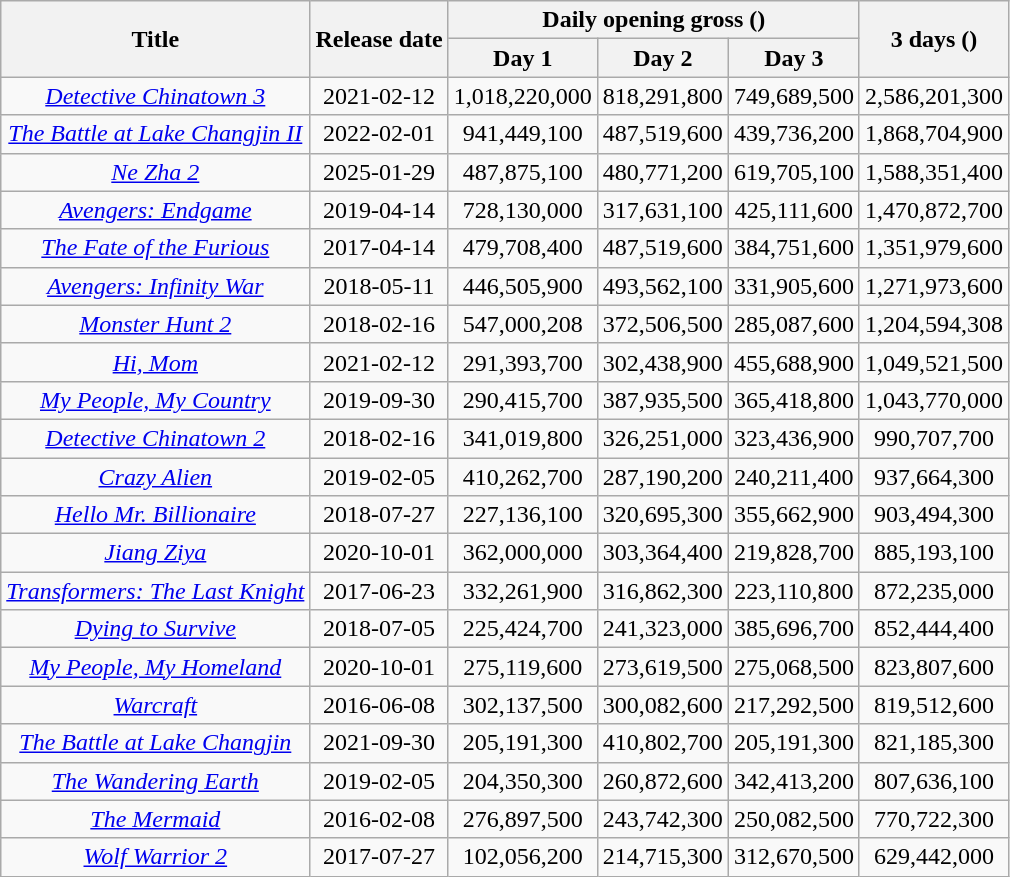<table class="wikitable sortable" style="text-align:center">
<tr>
<th rowspan="2">Title</th>
<th rowspan="2">Release date</th>
<th colspan="3">Daily opening gross ()</th>
<th rowspan="2">3 days ()</th>
</tr>
<tr>
<th>Day 1</th>
<th>Day 2</th>
<th>Day 3</th>
</tr>
<tr>
<td><em><a href='#'>Detective Chinatown 3</a></em></td>
<td scope="row">2021-02-12</td>
<td>1,018,220,000</td>
<td>818,291,800</td>
<td>749,689,500</td>
<td>2,586,201,300</td>
</tr>
<tr>
<td><em><a href='#'>The Battle at Lake Changjin II</a></em></td>
<td>2022-02-01</td>
<td>941,449,100</td>
<td>487,519,600</td>
<td>439,736,200</td>
<td>1,868,704,900</td>
</tr>
<tr>
<td><em><a href='#'>Ne Zha 2</a></em></td>
<td>2025-01-29</td>
<td>487,875,100</td>
<td>480,771,200</td>
<td>619,705,100</td>
<td>1,588,351,400</td>
</tr>
<tr>
<td><em><a href='#'>Avengers: Endgame</a></em></td>
<td>2019-04-14</td>
<td>728,130,000</td>
<td>317,631,100</td>
<td>425,111,600</td>
<td>1,470,872,700</td>
</tr>
<tr>
<td><em><a href='#'>The Fate of the Furious</a></em></td>
<td>2017-04-14</td>
<td>479,708,400</td>
<td>487,519,600</td>
<td>384,751,600</td>
<td>1,351,979,600</td>
</tr>
<tr>
<td><em><a href='#'>Avengers: Infinity War</a></em></td>
<td>2018-05-11</td>
<td>446,505,900</td>
<td>493,562,100</td>
<td>331,905,600</td>
<td>1,271,973,600</td>
</tr>
<tr>
<td><em><a href='#'>Monster Hunt 2</a></em></td>
<td>2018-02-16</td>
<td>547,000,208</td>
<td>372,506,500</td>
<td>285,087,600</td>
<td>1,204,594,308</td>
</tr>
<tr>
<td><a href='#'><em>Hi, Mom</em></a></td>
<td>2021-02-12</td>
<td>291,393,700</td>
<td>302,438,900</td>
<td>455,688,900</td>
<td>1,049,521,500</td>
</tr>
<tr>
<td><em><a href='#'>My People, My Country</a></em></td>
<td>2019-09-30</td>
<td>290,415,700</td>
<td>387,935,500</td>
<td>365,418,800</td>
<td>1,043,770,000</td>
</tr>
<tr>
<td><em><a href='#'>Detective Chinatown 2</a></em></td>
<td>2018-02-16</td>
<td>341,019,800</td>
<td>326,251,000</td>
<td>323,436,900</td>
<td>990,707,700</td>
</tr>
<tr>
<td><em><a href='#'>Crazy Alien</a></em></td>
<td>2019-02-05</td>
<td>410,262,700</td>
<td>287,190,200</td>
<td>240,211,400</td>
<td>937,664,300</td>
</tr>
<tr>
<td><em><a href='#'>Hello Mr. Billionaire</a></em></td>
<td>2018-07-27</td>
<td>227,136,100</td>
<td>320,695,300</td>
<td>355,662,900</td>
<td>903,494,300</td>
</tr>
<tr>
<td><em><a href='#'>Jiang Ziya</a></em></td>
<td>2020-10-01</td>
<td>362,000,000</td>
<td>303,364,400</td>
<td>219,828,700</td>
<td>885,193,100</td>
</tr>
<tr>
<td><em><a href='#'>Transformers: The Last Knight</a></em></td>
<td>2017-06-23</td>
<td>332,261,900</td>
<td>316,862,300</td>
<td>223,110,800</td>
<td>872,235,000</td>
</tr>
<tr>
<td><em><a href='#'>Dying to Survive</a></em></td>
<td>2018-07-05</td>
<td>225,424,700</td>
<td>241,323,000</td>
<td>385,696,700</td>
<td>852,444,400</td>
</tr>
<tr>
<td><em><a href='#'>My People, My Homeland</a></em></td>
<td>2020-10-01</td>
<td>275,119,600</td>
<td>273,619,500</td>
<td>275,068,500</td>
<td>823,807,600</td>
</tr>
<tr>
<td><a href='#'><em>Warcraft</em></a></td>
<td>2016-06-08</td>
<td>302,137,500</td>
<td>300,082,600</td>
<td>217,292,500</td>
<td>819,512,600</td>
</tr>
<tr>
<td><em><a href='#'>The Battle at Lake Changjin</a></em></td>
<td>2021-09-30</td>
<td>205,191,300</td>
<td>410,802,700</td>
<td>205,191,300</td>
<td>821,185,300</td>
</tr>
<tr>
<td><em><a href='#'>The Wandering Earth</a></em></td>
<td>2019-02-05</td>
<td>204,350,300</td>
<td>260,872,600</td>
<td>342,413,200</td>
<td>807,636,100</td>
</tr>
<tr>
<td><a href='#'><em>The Mermaid</em></a></td>
<td>2016-02-08</td>
<td>276,897,500</td>
<td>243,742,300</td>
<td>250,082,500</td>
<td>770,722,300</td>
</tr>
<tr>
<td><em><a href='#'>Wolf Warrior 2</a></em></td>
<td>2017-07-27</td>
<td>102,056,200</td>
<td>214,715,300</td>
<td>312,670,500</td>
<td>629,442,000</td>
</tr>
</table>
